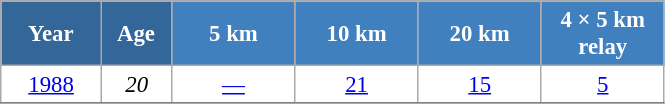<table class="wikitable" style="font-size:95%; text-align:center; border:grey solid 1px; border-collapse:collapse; background:#ffffff;">
<tr>
<th style="background-color:#369; color:white; width:60px;"> Year </th>
<th style="background-color:#369; color:white; width:40px;"> Age </th>
<th style="background-color:#4180be; color:white; width:75px;"> 5 km </th>
<th style="background-color:#4180be; color:white; width:75px;"> 10 km </th>
<th style="background-color:#4180be; color:white; width:75px;"> 20 km </th>
<th style="background-color:#4180be; color:white; width:75px;"> 4 × 5 km <br> relay </th>
</tr>
<tr>
<td><a href='#'>1988</a></td>
<td><em>20</em></td>
<td><a href='#'>—</a></td>
<td><a href='#'>21</a></td>
<td><a href='#'>15</a></td>
<td><a href='#'>5</a></td>
</tr>
<tr>
</tr>
</table>
